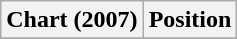<table class="wikitable">
<tr>
<th>Chart (2007)</th>
<th>Position</th>
</tr>
<tr>
</tr>
</table>
